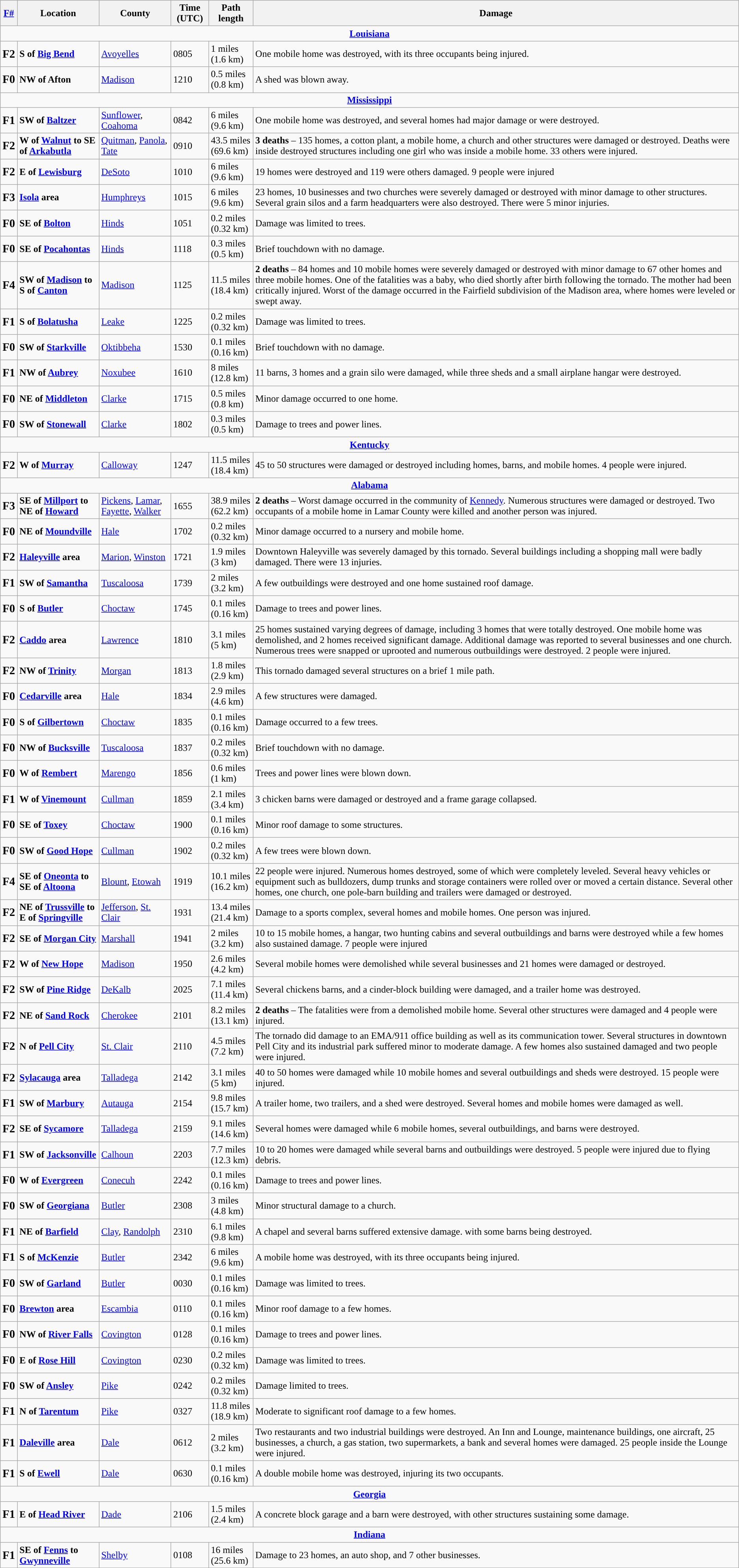<table class="wikitable">
<tr>
<th><strong><a href='#'>F#</a></strong></th>
<th><strong>Location</strong></th>
<th><strong>County</strong></th>
<th><strong>Time (UTC)</strong></th>
<th><strong>Path length</strong></th>
<th><strong>Damage</strong></th>
</tr>
<tr>
<td colspan="7" align=center><strong><a href='#'>Louisiana</a></strong></td>
</tr>
<tr>
<td><big><strong>F2</strong></big></td>
<td><strong>S of <a href='#'>Big Bend</a></strong></td>
<td><a href='#'>Avoyelles</a></td>
<td>0805</td>
<td>1 miles <br>(1.6 km)</td>
<td>One mobile home was destroyed, with its three occupants being injured.</td>
</tr>
<tr>
<td><big><strong>F0</strong></big></td>
<td><strong>NW of Afton</strong></td>
<td><a href='#'>Madison</a></td>
<td>1210</td>
<td>0.5 miles <br>(0.8 km)</td>
<td>A shed was blown away.</td>
</tr>
<tr>
<td colspan="7" align=center><strong><a href='#'>Mississippi</a></strong></td>
</tr>
<tr>
<td><big><strong>F1</strong></big></td>
<td><strong>SW of <a href='#'>Baltzer</a></strong></td>
<td><a href='#'>Sunflower</a>, <a href='#'>Coahoma</a></td>
<td>0842</td>
<td>6 miles <br>(9.6 km)</td>
<td>One mobile home was destroyed, and several homes had major damage or were destroyed.</td>
</tr>
<tr>
<td><big><strong>F2</strong></big></td>
<td><strong>W of <a href='#'>Walnut</a> to SE of <a href='#'>Arkabutla</a></strong></td>
<td><a href='#'>Quitman</a>, <a href='#'>Panola</a>, <a href='#'>Tate</a></td>
<td>0910</td>
<td>43.5 miles <br>(69.6 km)</td>
<td><strong>3 deaths</strong> – 135 homes, a cotton plant, a mobile home, a church and other structures were damaged or destroyed. Deaths were inside destroyed structures including one girl who was inside a mobile home. 33 others were injured.</td>
</tr>
<tr>
<td><big><strong>F2</strong></big></td>
<td><strong>E of <a href='#'>Lewisburg</a></strong></td>
<td><a href='#'>DeSoto</a></td>
<td>1010</td>
<td>6 miles <br>(9.6 km)</td>
<td>19 homes were destroyed and 119 were others damaged. 9 people were injured</td>
</tr>
<tr>
<td><big><strong>F3</strong></big></td>
<td><strong><a href='#'>Isola</a> area</strong></td>
<td><a href='#'>Humphreys</a></td>
<td>1015</td>
<td>6 miles <br>(9.6 km)</td>
<td>23 homes, 10 businesses and two churches were severely damaged or destroyed with minor damage to other structures. Several grain silos and a farm headquarters were also destroyed. There were 5 minor injuries.</td>
</tr>
<tr>
<td><big><strong>F0</strong></big></td>
<td><strong>SE of <a href='#'>Bolton</a></strong></td>
<td><a href='#'>Hinds</a></td>
<td>1051</td>
<td>0.2 miles <br>(0.32 km)</td>
<td>Damage was limited to trees.</td>
</tr>
<tr>
<td><big><strong>F0</strong></big></td>
<td><strong>SE of <a href='#'>Pocahontas</a></strong></td>
<td><a href='#'>Hinds</a></td>
<td>1118</td>
<td>0.3 miles <br>(0.5 km)</td>
<td>Brief touchdown with no damage.</td>
</tr>
<tr>
<td><big><strong>F4</strong></big></td>
<td><strong>SW of <a href='#'>Madison</a> to S of <a href='#'>Canton</a></strong></td>
<td><a href='#'>Madison</a></td>
<td>1125</td>
<td>11.5 miles <br>(18.4 km)</td>
<td><strong>2 deaths</strong> – 84 homes and 10 mobile homes were severely damaged or destroyed with minor damage to 67 other homes and three mobile homes. One of the fatalities was a baby, who died shortly after birth following the tornado. The mother had been critically injured. Worst of the damage occurred in the Fairfield subdivision of the Madison area, where homes were leveled or swept away.</td>
</tr>
<tr>
<td><big><strong>F1</strong></big></td>
<td><strong>S of <a href='#'>Bolatusha</a></strong></td>
<td><a href='#'>Leake</a></td>
<td>1225</td>
<td>0.2 miles <br>(0.32 km)</td>
<td>Damage was limited to trees.</td>
</tr>
<tr>
<td><big><strong>F0</strong></big></td>
<td><strong>SW of <a href='#'>Starkville</a></strong></td>
<td><a href='#'>Oktibbeha</a></td>
<td>1530</td>
<td>0.1 miles <br>(0.16 km)</td>
<td>Brief touchdown with no damage.</td>
</tr>
<tr>
<td><big><strong>F1</strong></big></td>
<td><strong>NW of <a href='#'>Aubrey</a></strong></td>
<td><a href='#'>Noxubee</a></td>
<td>1610</td>
<td>8 miles <br>(12.8 km)</td>
<td>11 barns, 3 homes and a grain silo were damaged, while three sheds and a small airplane hangar were destroyed.</td>
</tr>
<tr>
<td><big><strong>F0</strong></big></td>
<td><strong>NE of <a href='#'>Middleton</a></strong></td>
<td><a href='#'>Clarke</a></td>
<td>1715</td>
<td>0.5 miles <br>(0.8 km)</td>
<td>Minor damage occurred to one home.</td>
</tr>
<tr>
<td><big><strong>F0</strong></big></td>
<td><strong>SW of <a href='#'>Stonewall</a></strong></td>
<td><a href='#'>Clarke</a></td>
<td>1802</td>
<td>0.3 miles <br>(0.5 km)</td>
<td>Damage to trees and power lines.</td>
</tr>
<tr>
<td colspan="7" align=center><strong><a href='#'>Kentucky</a></strong></td>
</tr>
<tr>
<td><big><strong>F2</strong></big></td>
<td><strong>W of <a href='#'>Murray</a></strong></td>
<td><a href='#'>Calloway</a></td>
<td>1247</td>
<td>11.5 miles <br>(18.4 km)</td>
<td>45 to 50 structures were damaged or destroyed including homes, barns, and mobile homes. 4 people were injured.</td>
</tr>
<tr>
<td colspan="7" align=center><strong><a href='#'>Alabama</a></strong></td>
</tr>
<tr>
<td><big><strong>F3</strong></big></td>
<td><strong>SE of <a href='#'>Millport</a> to NE of <a href='#'>Howard</a></strong></td>
<td><a href='#'>Pickens</a>, <a href='#'>Lamar</a>, <a href='#'>Fayette</a>, <a href='#'>Walker</a></td>
<td>1655</td>
<td>38.9 miles <br>(62.2 km)</td>
<td><strong>2 deaths</strong> – Worst damage occurred in the community of <a href='#'>Kennedy</a>. Numerous structures were damaged or destroyed. Two occupants of a mobile home in Lamar County were killed and another person was injured.</td>
</tr>
<tr>
<td><big><strong>F0</strong></big></td>
<td><strong>NE of <a href='#'>Moundville</a></strong></td>
<td><a href='#'>Hale</a></td>
<td>1702</td>
<td>0.2 miles <br>(0.32 km)</td>
<td>Minor damage occurred to a nursery and mobile home.</td>
</tr>
<tr>
<td><big><strong>F2</strong></big></td>
<td><strong><a href='#'>Haleyville</a> area</strong></td>
<td><a href='#'>Marion</a>, <a href='#'>Winston</a></td>
<td>1721</td>
<td>1.9 miles <br>(3 km)</td>
<td>Downtown Haleyville was severely damaged by this tornado. Several buildings including a shopping mall were badly damaged. There were 13 injuries.</td>
</tr>
<tr>
<td><big><strong>F1</strong></big></td>
<td><strong>SW of <a href='#'>Samantha</a></strong></td>
<td><a href='#'>Tuscaloosa</a></td>
<td>1739</td>
<td>2 miles <br>(3.2 km)</td>
<td>A few outbuildings were destroyed and one home sustained roof damage.</td>
</tr>
<tr>
<td><big><strong>F0</strong></big></td>
<td><strong>S of <a href='#'>Butler</a></strong></td>
<td><a href='#'>Choctaw</a></td>
<td>1745</td>
<td>0.1 miles <br>(0.16 km)</td>
<td>Damage to trees and power lines.</td>
</tr>
<tr>
<td><big><strong>F2</strong></big></td>
<td><strong><a href='#'>Caddo</a> area</strong></td>
<td><a href='#'>Lawrence</a></td>
<td>1810</td>
<td>3.1 miles <br>(5 km)</td>
<td>25 homes sustained varying degrees of damage, including 3 homes that were totally destroyed. One mobile home was demolished, and 2 homes received significant damage. Additional damage was reported to several businesses and one church. Numerous trees were snapped or uprooted and numerous outbuildings were destroyed. 2 people were injured.</td>
</tr>
<tr>
<td><big><strong>F2</strong></big></td>
<td><strong>NW of <a href='#'>Trinity</a></strong></td>
<td><a href='#'>Morgan</a></td>
<td>1813</td>
<td>1.8 miles <br>(2.9 km)</td>
<td>This tornado damaged several structures on a brief 1 mile path.</td>
</tr>
<tr>
<td><big><strong>F0</strong></big></td>
<td><strong><a href='#'>Cedarville</a> area</strong></td>
<td><a href='#'>Hale</a></td>
<td>1834</td>
<td>2.9 miles <br>(4.6 km)</td>
<td>A few structures were damaged.</td>
</tr>
<tr>
<td><big><strong>F0</strong></big></td>
<td><strong>S of <a href='#'>Gilbertown</a></strong></td>
<td><a href='#'>Choctaw</a></td>
<td>1835</td>
<td>0.1 miles <br>(0.16 km)</td>
<td>Damage occurred to a few trees.</td>
</tr>
<tr>
<td><big><strong>F0</strong></big></td>
<td><strong>NW of <a href='#'>Bucksville</a></strong></td>
<td><a href='#'>Tuscaloosa</a></td>
<td>1837</td>
<td>0.2 miles <br>(0.32 km)</td>
<td>Brief touchdown with no damage.</td>
</tr>
<tr>
<td><big><strong>F0</strong></big></td>
<td><strong>W of <a href='#'>Rembert</a></strong></td>
<td><a href='#'>Marengo</a></td>
<td>1856</td>
<td>0.6 miles <br>(1 km)</td>
<td>Trees and power lines were blown down.</td>
</tr>
<tr>
<td><big><strong>F1</strong></big></td>
<td><strong>W of <a href='#'>Vinemount</a></strong></td>
<td><a href='#'>Cullman</a></td>
<td>1859</td>
<td>2.1 miles <br>(3.4 km)</td>
<td>3 chicken barns were damaged or destroyed and a frame garage collapsed.</td>
</tr>
<tr>
<td><big><strong>F0</strong></big></td>
<td><strong>SE of <a href='#'>Toxey</a></strong></td>
<td><a href='#'>Choctaw</a></td>
<td>1900</td>
<td>0.1 miles <br>(0.16 km)</td>
<td>Minor roof damage to some structures.</td>
</tr>
<tr>
<td><big><strong>F0</strong></big></td>
<td><strong>SW of <a href='#'>Good Hope</a></strong></td>
<td><a href='#'>Cullman</a></td>
<td>1902</td>
<td>0.2 miles <br>(0.32 km)</td>
<td>A few trees were blown down.</td>
</tr>
<tr>
<td><big><strong>F4</strong></big></td>
<td><strong>SE of <a href='#'>Oneonta</a> to SE of <a href='#'>Altoona</a></strong></td>
<td><a href='#'>Blount</a>, <a href='#'>Etowah</a></td>
<td>1919</td>
<td>10.1 miles <br>(16.2 km)</td>
<td>22 people were injured. Numerous homes destroyed, some of which were completely leveled. Several heavy vehicles or equipment such as bulldozers, dump trunks and storage containers were rolled over or moved a certain distance. Several other homes, one church, one pole-barn building and trailers were damaged or destroyed.</td>
</tr>
<tr>
<td><big><strong>F2</strong></big></td>
<td><strong>NE of <a href='#'>Trussville</a> to E of <a href='#'>Springville</a></strong></td>
<td><a href='#'>Jefferson</a>, <a href='#'>St. Clair</a></td>
<td>1931</td>
<td>13.4 miles <br>(21.4 km)</td>
<td>Damage to a sports complex, several homes and mobile homes. One person was injured.</td>
</tr>
<tr>
<td><big><strong>F2</strong></big></td>
<td><strong>SE of <a href='#'>Morgan City</a></strong></td>
<td><a href='#'>Marshall</a></td>
<td>1941</td>
<td>2 miles <br>(3.2 km)</td>
<td>10 to 15 mobile homes, a hangar, two hunting cabins and several outbuildings and barns were destroyed while a few homes also sustained damage. 7 people were injured</td>
</tr>
<tr>
<td><big><strong>F2</strong></big></td>
<td><strong>W of <a href='#'>New Hope</a></strong></td>
<td><a href='#'>Madison</a></td>
<td>1950</td>
<td>2.6 miles <br>(4.2 km)</td>
<td>Several mobile homes were demolished while several businesses and 21 homes were damaged or destroyed.</td>
</tr>
<tr>
<td><big><strong>F2</strong></big></td>
<td><strong>SW of <a href='#'>Pine Ridge</a></strong></td>
<td><a href='#'>DeKalb</a></td>
<td>2025</td>
<td>7.1 miles <br>(11.4 km)</td>
<td>Several chickens barns, and a cinder-block building were damaged, and a trailer home was destroyed.</td>
</tr>
<tr>
<td><big><strong>F2</strong></big></td>
<td><strong>NE of <a href='#'>Sand Rock</a></strong></td>
<td><a href='#'>Cherokee</a></td>
<td>2101</td>
<td>8.2 miles <br>(13.1 km)</td>
<td><strong>2 deaths</strong> – The fatalities were from a demolished mobile home. Several other structures were damaged and 4 people were injured.</td>
</tr>
<tr>
<td><big><strong>F2</strong></big></td>
<td><strong>N of <a href='#'>Pell City</a></strong></td>
<td><a href='#'>St. Clair</a></td>
<td>2110</td>
<td>4.5 miles <br>(7.2 km)</td>
<td>The tornado did damage to an EMA/911 office building as well as its communication tower. Several structures in downtown Pell City and its industrial park suffered minor to moderate damage. A few homes also sustained damaged and two people were injured.</td>
</tr>
<tr>
<td><big><strong>F2</strong></big></td>
<td><strong><a href='#'>Sylacauga</a> area</strong></td>
<td><a href='#'>Talladega</a></td>
<td>2142</td>
<td>3.1 miles <br>(5 km)</td>
<td>40 to 50 homes were damaged while 10 mobile homes and several outbuildings and sheds were destroyed. 15 people were injured.</td>
</tr>
<tr>
<td><big><strong>F1</strong></big></td>
<td><strong>SW of <a href='#'>Marbury</a></strong></td>
<td><a href='#'>Autauga</a></td>
<td>2154</td>
<td>9.8 miles <br>(15.7 km)</td>
<td>A trailer home, two trailers, and a shed were destroyed. Several homes and mobile homes were damaged as well.</td>
</tr>
<tr>
<td><big><strong>F2</strong></big></td>
<td><strong>SE of <a href='#'>Sycamore</a></strong></td>
<td><a href='#'>Talladega</a></td>
<td>2159</td>
<td>9.1 miles <br>(14.6 km)</td>
<td>Several homes were damaged while 6 mobile homes, several outbuildings, and barns were destroyed.</td>
</tr>
<tr>
<td><big><strong>F1</strong></big></td>
<td><strong>SW of <a href='#'>Jacksonville</a></strong></td>
<td><a href='#'>Calhoun</a></td>
<td>2203</td>
<td>7.7 miles <br>(12.3 km)</td>
<td>10 to 20 homes were damaged while several barns and outbuildings were destroyed. 5 people were injured due to flying debris.</td>
</tr>
<tr>
<td><big><strong>F0</strong></big></td>
<td><strong>W of <a href='#'>Evergreen</a></strong></td>
<td><a href='#'>Conecuh</a></td>
<td>2242</td>
<td>0.1 miles <br>(0.16 km)</td>
<td>Damage to trees and power lines.</td>
</tr>
<tr>
<td><big><strong>F0</strong></big></td>
<td><strong>SW of <a href='#'>Georgiana</a></strong></td>
<td><a href='#'>Butler</a></td>
<td>2308</td>
<td>3 miles <br>(4.8 km)</td>
<td>Minor structural damage to a church.</td>
</tr>
<tr>
<td><big><strong>F1</strong></big></td>
<td><strong>NE of <a href='#'>Barfield</a></strong></td>
<td><a href='#'>Clay</a>, <a href='#'>Randolph</a></td>
<td>2310</td>
<td>6.1 miles <br>(9.8 km)</td>
<td>A chapel and several barns suffered extensive damage. with some barns being destroyed.</td>
</tr>
<tr>
<td><big><strong>F1</strong></big></td>
<td><strong>S of <a href='#'>McKenzie</a></strong></td>
<td><a href='#'>Butler</a></td>
<td>2342</td>
<td>6 miles <br>(9.6 km)</td>
<td>A mobile home was destroyed, with its three occupants being injured.</td>
</tr>
<tr>
<td><big><strong>F0</strong></big></td>
<td><strong>SW of <a href='#'>Garland</a></strong></td>
<td><a href='#'>Butler</a></td>
<td>0030</td>
<td>0.1 miles <br>(0.16 km)</td>
<td>Damage was limited to trees.</td>
</tr>
<tr>
<td><big><strong>F0</strong></big></td>
<td><strong><a href='#'>Brewton</a> area</strong></td>
<td><a href='#'>Escambia</a></td>
<td>0110</td>
<td>0.1 miles <br>(0.16 km)</td>
<td>Minor roof damage to a few homes.</td>
</tr>
<tr>
<td><big><strong>F0</strong></big></td>
<td><strong>NW of <a href='#'>River Falls</a></strong></td>
<td><a href='#'>Covington</a></td>
<td>0128</td>
<td>0.1 miles <br>(0.16 km)</td>
<td>Damage to trees and power lines.</td>
</tr>
<tr>
<td><big><strong>F0</strong></big></td>
<td><strong>E of <a href='#'>Rose Hill</a></strong></td>
<td><a href='#'>Covington</a></td>
<td>0230</td>
<td>0.2 miles <br>(0.32 km)</td>
<td>Damage was limited to trees.</td>
</tr>
<tr>
<td><big><strong>F0</strong></big></td>
<td><strong>SW of <a href='#'>Ansley</a></strong></td>
<td><a href='#'>Pike</a></td>
<td>0242</td>
<td>0.2 miles <br>(0.32 km)</td>
<td>Damage limited to trees.</td>
</tr>
<tr>
<td><big><strong>F1</strong></big></td>
<td><strong>N of <a href='#'>Tarentum</a></strong></td>
<td><a href='#'>Pike</a></td>
<td>0327</td>
<td>11.8 miles <br>(18.9 km)</td>
<td>Moderate to significant roof damage to a few homes.</td>
</tr>
<tr>
<td><big><strong>F1</strong></big></td>
<td><strong><a href='#'>Daleville</a> area</strong></td>
<td><a href='#'>Dale</a></td>
<td>0612</td>
<td>2 miles <br>(3.2 km)</td>
<td>Two restaurants and two industrial buildings were destroyed. An Inn and Lounge, maintenance buildings, one aircraft, 25 businesses, a church, a gas station, two supermarkets, a bank and several homes were damaged. 25 people inside the Lounge were injured.</td>
</tr>
<tr>
<td><big><strong>F1</strong></big></td>
<td><strong>S of <a href='#'>Ewell</a></strong></td>
<td><a href='#'>Dale</a></td>
<td>0630</td>
<td>0.1 miles <br>(0.16 km)</td>
<td>A double mobile home was destroyed, injuring its two occupants.</td>
</tr>
<tr>
<td colspan="7" align=center><strong><a href='#'>Georgia</a></strong></td>
</tr>
<tr>
<td><big><strong>F1</strong></big></td>
<td><strong>E of <a href='#'>Head River</a></strong></td>
<td><a href='#'>Dade</a></td>
<td>2106</td>
<td>1.5 miles <br>(2.4 km)</td>
<td>A concrete block garage and a barn were destroyed, with other structures sustaining some damage.</td>
</tr>
<tr>
<td colspan="7" align=center><strong><a href='#'>Indiana</a></strong></td>
</tr>
<tr>
<td><big><strong>F1</strong></big></td>
<td><strong>SE of <a href='#'>Fenns</a> to <a href='#'>Gwynneville</a></strong></td>
<td><a href='#'>Shelby</a></td>
<td>0108</td>
<td>16 miles <br>(25.6 km)</td>
<td>Damage to 23 homes, an auto shop, and 7 other businesses.</td>
</tr>
</table>
